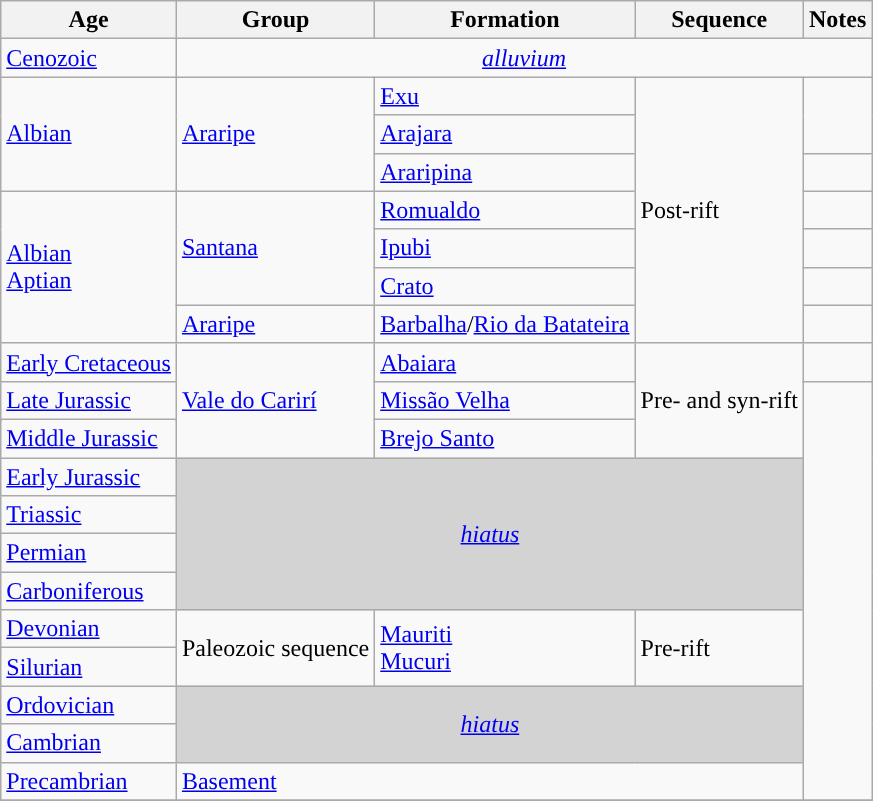<table class="wikitable">
<tr>
<th>Age</th>
<th>Group</th>
<th>Formation</th>
<th>Sequence</th>
<th>Notes</th>
</tr>
<tr>
<td style="background-color: "><a href='#'>Cenozoic</a></td>
<td colspan=4 align=center><em><a href='#'>alluvium</a></em></td>
</tr>
<tr>
<td rowspan=3 style="background-color: "><a href='#'>Albian</a></td>
<td rowspan=3><a href='#'>Araripe</a></td>
<td><a href='#'>Exu</a></td>
<td rowspan=7>Post-rift</td>
<td align=center rowspan=2></td>
</tr>
<tr>
<td><a href='#'>Arajara</a></td>
</tr>
<tr>
<td><a href='#'>Araripina</a></td>
<td align=center></td>
</tr>
<tr>
<td rowspan=4 style="background-color: "><a href='#'>Albian</a><br><a href='#'>Aptian</a></td>
<td rowspan=3><a href='#'>Santana</a></td>
<td><a href='#'>Romualdo</a></td>
<td align=center></td>
</tr>
<tr>
<td><a href='#'>Ipubi</a></td>
<td align=center></td>
</tr>
<tr>
<td><a href='#'>Crato</a></td>
<td align=center></td>
</tr>
<tr>
<td><a href='#'>Araripe</a></td>
<td><a href='#'>Barbalha</a>/<a href='#'>Rio da Batateira</a></td>
<td align=center></td>
</tr>
<tr>
<td rowspan=2 style="background-color: "><a href='#'>Early Cretaceous</a></td>
<td rowspan=5><a href='#'>Vale do Carirí</a></td>
<td><a href='#'>Abaiara</a></td>
<td rowspan=5>Pre- and syn-rift</td>
<td align=center></td>
</tr>
<tr>
<td rowspan=2><a href='#'>Missão Velha</a></td>
<td align=center rowspan=13></td>
</tr>
<tr>
<td rowspan=2 style="background-color: "><a href='#'>Late Jurassic</a></td>
</tr>
<tr>
<td rowspan=2><a href='#'>Brejo Santo</a></td>
</tr>
<tr>
<td style="background-color: "><a href='#'>Middle Jurassic</a></td>
</tr>
<tr>
<td style="background-color: "><a href='#'>Early Jurassic</a></td>
<td rowspan=4 colspan=3 bgcolor=lightgrey align=center><em><a href='#'>hiatus</a></em></td>
</tr>
<tr>
<td style="background-color: "><a href='#'>Triassic</a></td>
</tr>
<tr>
<td style="background-color: "><a href='#'>Permian</a></td>
</tr>
<tr>
<td style="background-color: "><a href='#'>Carboniferous</a></td>
</tr>
<tr>
<td style="background-color: "><a href='#'>Devonian</a></td>
<td rowspan=2>Paleozoic sequence</td>
<td rowspan=2><a href='#'>Mauriti</a><br><a href='#'>Mucuri</a></td>
<td rowspan=2>Pre-rift</td>
</tr>
<tr>
<td style="background-color: "><a href='#'>Silurian</a></td>
</tr>
<tr>
<td style="background-color: "><a href='#'>Ordovician</a></td>
<td rowspan=2 colspan=3 bgcolor=lightgrey align=center><em><a href='#'>hiatus</a></em></td>
</tr>
<tr>
<td style="background-color: "><a href='#'>Cambrian</a></td>
</tr>
<tr>
<td style="background-color: "><a href='#'>Precambrian</a></td>
<td colspan=3><a href='#'>Basement</a></td>
</tr>
<tr>
</tr>
</table>
